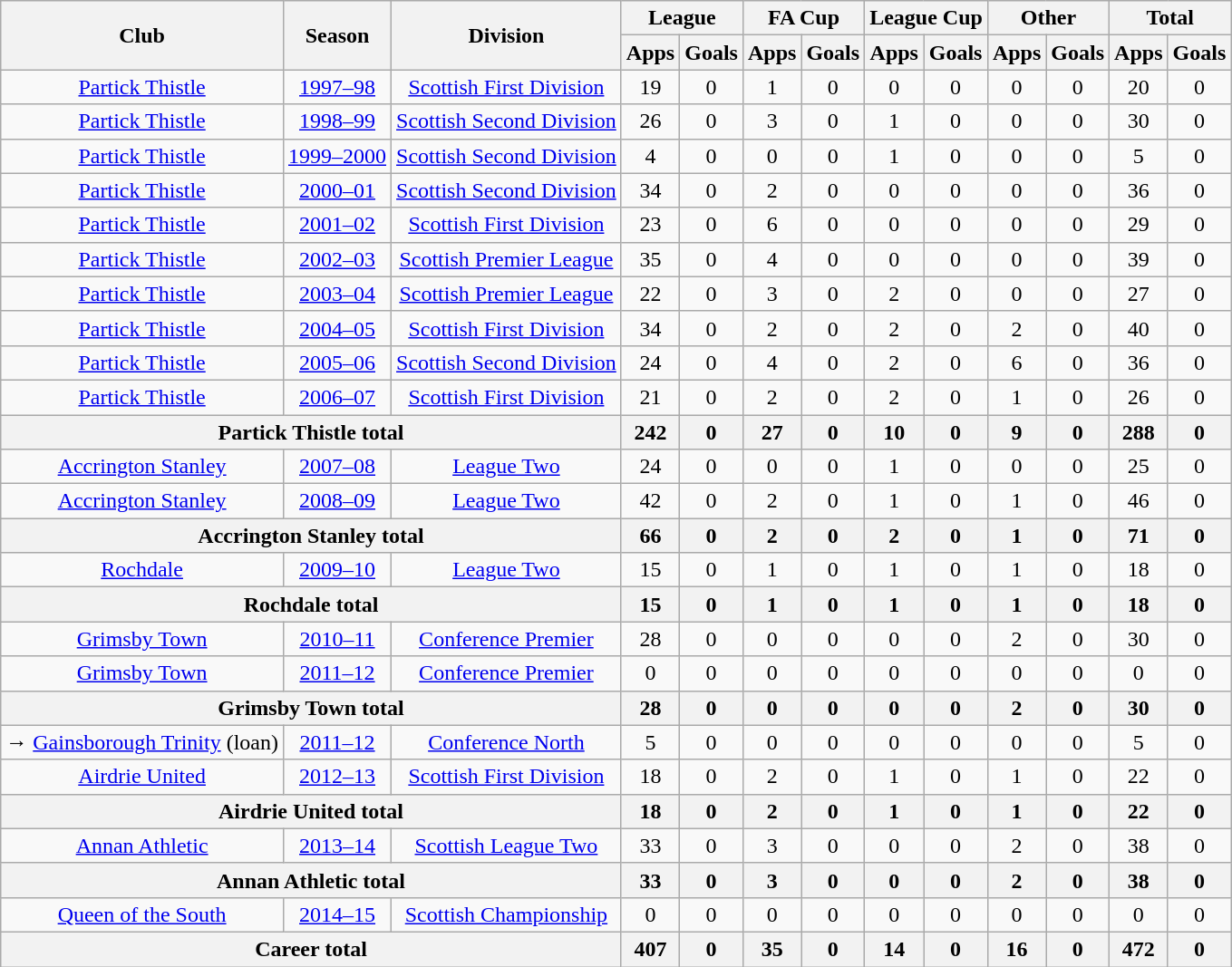<table class="wikitable" style="text-align:center;">
<tr>
<th rowspan="2">Club</th>
<th rowspan="2">Season</th>
<th rowspan="2">Division</th>
<th colspan="2">League</th>
<th colspan="2">FA Cup</th>
<th colspan="2">League Cup</th>
<th colspan="2">Other</th>
<th colspan="2">Total</th>
</tr>
<tr>
<th>Apps</th>
<th>Goals</th>
<th>Apps</th>
<th>Goals</th>
<th>Apps</th>
<th>Goals</th>
<th>Apps</th>
<th>Goals</th>
<th>Apps</th>
<th>Goals</th>
</tr>
<tr>
<td><a href='#'>Partick Thistle</a></td>
<td><a href='#'>1997–98</a></td>
<td><a href='#'>Scottish First Division</a></td>
<td>19</td>
<td>0</td>
<td>1</td>
<td>0</td>
<td>0</td>
<td>0</td>
<td>0</td>
<td>0</td>
<td>20</td>
<td>0</td>
</tr>
<tr>
<td><a href='#'>Partick Thistle</a></td>
<td><a href='#'>1998–99</a></td>
<td><a href='#'>Scottish Second Division</a></td>
<td>26</td>
<td>0</td>
<td>3</td>
<td>0</td>
<td>1</td>
<td>0</td>
<td>0</td>
<td>0</td>
<td>30</td>
<td>0</td>
</tr>
<tr>
<td><a href='#'>Partick Thistle</a></td>
<td><a href='#'>1999–2000</a></td>
<td><a href='#'>Scottish Second Division</a></td>
<td>4</td>
<td>0</td>
<td>0</td>
<td>0</td>
<td>1</td>
<td>0</td>
<td>0</td>
<td>0</td>
<td>5</td>
<td>0</td>
</tr>
<tr>
<td><a href='#'>Partick Thistle</a></td>
<td><a href='#'>2000–01</a></td>
<td><a href='#'>Scottish Second Division</a></td>
<td>34</td>
<td>0</td>
<td>2</td>
<td>0</td>
<td>0</td>
<td>0</td>
<td>0</td>
<td>0</td>
<td>36</td>
<td>0</td>
</tr>
<tr>
<td><a href='#'>Partick Thistle</a></td>
<td><a href='#'>2001–02</a></td>
<td><a href='#'>Scottish First Division</a></td>
<td>23</td>
<td>0</td>
<td>6</td>
<td>0</td>
<td>0</td>
<td>0</td>
<td>0</td>
<td>0</td>
<td>29</td>
<td>0</td>
</tr>
<tr>
<td><a href='#'>Partick Thistle</a></td>
<td><a href='#'>2002–03</a></td>
<td><a href='#'>Scottish Premier League</a></td>
<td>35</td>
<td>0</td>
<td>4</td>
<td>0</td>
<td>0</td>
<td>0</td>
<td>0</td>
<td>0</td>
<td>39</td>
<td>0</td>
</tr>
<tr>
<td><a href='#'>Partick Thistle</a></td>
<td><a href='#'>2003–04</a></td>
<td><a href='#'>Scottish Premier League</a></td>
<td>22</td>
<td>0</td>
<td>3</td>
<td>0</td>
<td>2</td>
<td>0</td>
<td>0</td>
<td>0</td>
<td>27</td>
<td>0</td>
</tr>
<tr>
<td><a href='#'>Partick Thistle</a></td>
<td><a href='#'>2004–05</a></td>
<td><a href='#'>Scottish First Division</a></td>
<td>34</td>
<td>0</td>
<td>2</td>
<td>0</td>
<td>2</td>
<td>0</td>
<td>2</td>
<td>0</td>
<td>40</td>
<td>0</td>
</tr>
<tr>
<td><a href='#'>Partick Thistle</a></td>
<td><a href='#'>2005–06</a></td>
<td><a href='#'>Scottish Second Division</a></td>
<td>24</td>
<td>0</td>
<td>4</td>
<td>0</td>
<td>2</td>
<td>0</td>
<td>6</td>
<td>0</td>
<td>36</td>
<td>0</td>
</tr>
<tr>
<td><a href='#'>Partick Thistle</a></td>
<td><a href='#'>2006–07</a></td>
<td><a href='#'>Scottish First Division</a></td>
<td>21</td>
<td>0</td>
<td>2</td>
<td>0</td>
<td>2</td>
<td>0</td>
<td>1</td>
<td>0</td>
<td>26</td>
<td>0</td>
</tr>
<tr>
<th colspan="3">Partick Thistle total</th>
<th>242</th>
<th>0</th>
<th>27</th>
<th>0</th>
<th>10</th>
<th>0</th>
<th>9</th>
<th>0</th>
<th>288</th>
<th>0</th>
</tr>
<tr>
<td><a href='#'>Accrington Stanley</a></td>
<td><a href='#'>2007–08</a></td>
<td><a href='#'>League Two</a></td>
<td>24</td>
<td>0</td>
<td>0</td>
<td>0</td>
<td>1</td>
<td>0</td>
<td>0</td>
<td>0</td>
<td>25</td>
<td>0</td>
</tr>
<tr>
<td><a href='#'>Accrington Stanley</a></td>
<td><a href='#'>2008–09</a></td>
<td><a href='#'>League Two</a></td>
<td>42</td>
<td>0</td>
<td>2</td>
<td>0</td>
<td>1</td>
<td>0</td>
<td>1</td>
<td>0</td>
<td>46</td>
<td>0</td>
</tr>
<tr>
<th colspan="3">Accrington Stanley total</th>
<th>66</th>
<th>0</th>
<th>2</th>
<th>0</th>
<th>2</th>
<th>0</th>
<th>1</th>
<th>0</th>
<th>71</th>
<th>0</th>
</tr>
<tr>
<td><a href='#'>Rochdale</a></td>
<td><a href='#'>2009–10</a></td>
<td><a href='#'>League Two</a></td>
<td>15</td>
<td>0</td>
<td>1</td>
<td>0</td>
<td>1</td>
<td>0</td>
<td>1</td>
<td>0</td>
<td>18</td>
<td>0</td>
</tr>
<tr>
<th colspan="3">Rochdale total</th>
<th>15</th>
<th>0</th>
<th>1</th>
<th>0</th>
<th>1</th>
<th>0</th>
<th>1</th>
<th>0</th>
<th>18</th>
<th>0</th>
</tr>
<tr>
<td><a href='#'>Grimsby Town</a></td>
<td><a href='#'>2010–11</a></td>
<td><a href='#'>Conference Premier</a></td>
<td>28</td>
<td>0</td>
<td>0</td>
<td>0</td>
<td>0</td>
<td>0</td>
<td>2</td>
<td>0</td>
<td>30</td>
<td>0</td>
</tr>
<tr>
<td><a href='#'>Grimsby Town</a></td>
<td><a href='#'>2011–12</a></td>
<td><a href='#'>Conference Premier</a></td>
<td>0</td>
<td>0</td>
<td>0</td>
<td>0</td>
<td>0</td>
<td>0</td>
<td>0</td>
<td>0</td>
<td>0</td>
<td>0</td>
</tr>
<tr>
<th colspan="3">Grimsby Town total</th>
<th>28</th>
<th>0</th>
<th>0</th>
<th>0</th>
<th>0</th>
<th>0</th>
<th>2</th>
<th>0</th>
<th>30</th>
<th>0</th>
</tr>
<tr>
<td>→ <a href='#'>Gainsborough Trinity</a> (loan)</td>
<td><a href='#'>2011–12</a></td>
<td><a href='#'>Conference North</a></td>
<td>5</td>
<td>0</td>
<td>0</td>
<td>0</td>
<td>0</td>
<td>0</td>
<td>0</td>
<td>0</td>
<td>5</td>
<td>0</td>
</tr>
<tr>
<td><a href='#'>Airdrie United</a></td>
<td><a href='#'>2012–13</a></td>
<td><a href='#'>Scottish First Division</a></td>
<td>18</td>
<td>0</td>
<td>2</td>
<td>0</td>
<td>1</td>
<td>0</td>
<td>1</td>
<td>0</td>
<td>22</td>
<td>0</td>
</tr>
<tr>
<th colspan="3">Airdrie United total</th>
<th>18</th>
<th>0</th>
<th>2</th>
<th>0</th>
<th>1</th>
<th>0</th>
<th>1</th>
<th>0</th>
<th>22</th>
<th>0</th>
</tr>
<tr>
<td><a href='#'>Annan Athletic</a></td>
<td><a href='#'>2013–14</a></td>
<td><a href='#'>Scottish League Two</a></td>
<td>33</td>
<td>0</td>
<td>3</td>
<td>0</td>
<td>0</td>
<td>0</td>
<td>2</td>
<td>0</td>
<td>38</td>
<td>0</td>
</tr>
<tr>
<th colspan="3">Annan Athletic total</th>
<th>33</th>
<th>0</th>
<th>3</th>
<th>0</th>
<th>0</th>
<th>0</th>
<th>2</th>
<th>0</th>
<th>38</th>
<th>0</th>
</tr>
<tr>
<td><a href='#'>Queen of the South</a></td>
<td><a href='#'>2014–15</a></td>
<td><a href='#'>Scottish Championship</a></td>
<td>0</td>
<td>0</td>
<td>0</td>
<td>0</td>
<td>0</td>
<td>0</td>
<td>0</td>
<td>0</td>
<td>0</td>
<td>0</td>
</tr>
<tr>
<th colspan="3">Career total</th>
<th>407</th>
<th>0</th>
<th>35</th>
<th>0</th>
<th>14</th>
<th>0</th>
<th>16</th>
<th>0</th>
<th>472</th>
<th>0</th>
</tr>
</table>
